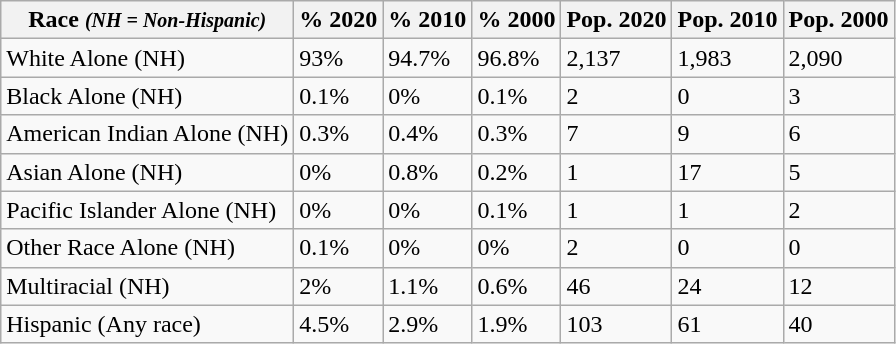<table class="wikitable">
<tr>
<th>Race <em><small>(NH = Non-Hispanic)</small></em></th>
<th>% 2020</th>
<th>% 2010</th>
<th>% 2000</th>
<th>Pop. 2020</th>
<th>Pop. 2010</th>
<th>Pop. 2000</th>
</tr>
<tr>
<td>White Alone (NH)</td>
<td>93%</td>
<td>94.7%</td>
<td>96.8%</td>
<td>2,137</td>
<td>1,983</td>
<td>2,090</td>
</tr>
<tr>
<td>Black Alone (NH)</td>
<td>0.1%</td>
<td>0%</td>
<td>0.1%</td>
<td>2</td>
<td>0</td>
<td>3</td>
</tr>
<tr>
<td>American Indian Alone (NH)</td>
<td>0.3%</td>
<td>0.4%</td>
<td>0.3%</td>
<td>7</td>
<td>9</td>
<td>6</td>
</tr>
<tr>
<td>Asian Alone (NH)</td>
<td>0%</td>
<td>0.8%</td>
<td>0.2%</td>
<td>1</td>
<td>17</td>
<td>5</td>
</tr>
<tr>
<td>Pacific Islander Alone (NH)</td>
<td>0%</td>
<td>0%</td>
<td>0.1%</td>
<td>1</td>
<td>1</td>
<td>2</td>
</tr>
<tr>
<td>Other Race Alone (NH)</td>
<td>0.1%</td>
<td>0%</td>
<td>0%</td>
<td>2</td>
<td>0</td>
<td>0</td>
</tr>
<tr>
<td>Multiracial (NH)</td>
<td>2%</td>
<td>1.1%</td>
<td>0.6%</td>
<td>46</td>
<td>24</td>
<td>12</td>
</tr>
<tr>
<td>Hispanic (Any race)</td>
<td>4.5%</td>
<td>2.9%</td>
<td>1.9%</td>
<td>103</td>
<td>61</td>
<td>40</td>
</tr>
</table>
